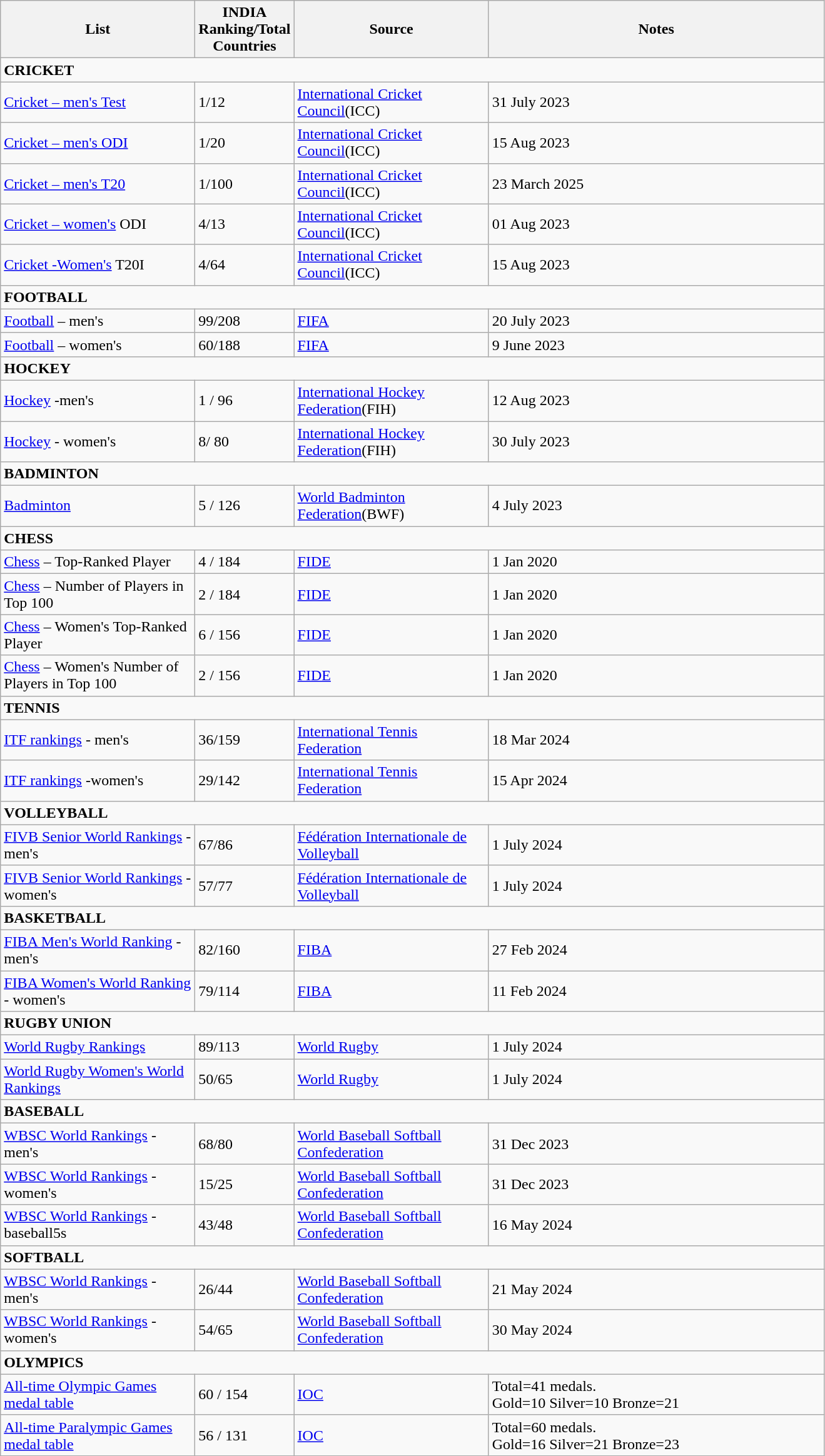<table class="wikitable sortable">
<tr>
<th width="200">List</th>
<th width="1">INDIA Ranking/Total Countries</th>
<th width="200">Source</th>
<th width="350">Notes</th>
</tr>
<tr>
<td colspan="104"><strong>CRICKET</strong></td>
</tr>
<tr>
<td><a href='#'>Cricket – men's Test</a></td>
<td>1/12</td>
<td><a href='#'>International Cricket Council</a>(ICC)</td>
<td>31 July 2023</td>
</tr>
<tr>
<td><a href='#'>Cricket – men's ODI</a></td>
<td>1/20</td>
<td><a href='#'>International Cricket Council</a>(ICC)</td>
<td>15 Aug 2023</td>
</tr>
<tr>
<td><a href='#'>Cricket – men's T20</a></td>
<td>1/100</td>
<td><a href='#'>International Cricket Council</a>(ICC)</td>
<td>23 March 2025</td>
</tr>
<tr>
<td><a href='#'>Cricket – women's</a> ODI</td>
<td>4/13</td>
<td><a href='#'>International Cricket Council</a>(ICC)</td>
<td>01 Aug 2023</td>
</tr>
<tr>
<td><a href='#'>Cricket -Women's</a> T20I</td>
<td>4/64</td>
<td><a href='#'>International Cricket Council</a>(ICC)</td>
<td>15 Aug 2023</td>
</tr>
<tr>
<td colspan="4"><strong>FOOTBALL</strong></td>
</tr>
<tr>
<td><a href='#'>Football</a> – men's</td>
<td>99/208</td>
<td><a href='#'>FIFA</a></td>
<td>20 July 2023</td>
</tr>
<tr>
<td><a href='#'>Football</a> – women's</td>
<td>60/188</td>
<td><a href='#'>FIFA</a></td>
<td>9 June 2023</td>
</tr>
<tr>
<td colspan="4"><strong>HOCKEY</strong></td>
</tr>
<tr>
<td><a href='#'>Hockey</a> -men's</td>
<td>1 / 96</td>
<td><a href='#'>International Hockey Federation</a>(FIH)</td>
<td>12 Aug 2023</td>
</tr>
<tr>
<td><a href='#'>Hockey</a> - women's</td>
<td>8/ 80</td>
<td><a href='#'>International Hockey Federation</a>(FIH)</td>
<td>30 July 2023</td>
</tr>
<tr>
<td colspan="4"><strong>BADMINTON</strong></td>
</tr>
<tr>
<td><a href='#'>Badminton</a></td>
<td>5 / 126</td>
<td><a href='#'>World Badminton Federation</a>(BWF)</td>
<td>4 July 2023</td>
</tr>
<tr>
<td colspan="4"><strong>CHESS</strong></td>
</tr>
<tr>
<td><a href='#'>Chess</a> – Top-Ranked Player</td>
<td>4 / 184</td>
<td><a href='#'>FIDE</a></td>
<td>1 Jan 2020</td>
</tr>
<tr>
<td><a href='#'>Chess</a> – Number of Players in Top 100</td>
<td>2 / 184</td>
<td><a href='#'>FIDE</a></td>
<td>1 Jan 2020</td>
</tr>
<tr>
<td><a href='#'>Chess</a> – Women's Top-Ranked Player</td>
<td>6 / 156</td>
<td><a href='#'>FIDE</a></td>
<td>1 Jan 2020</td>
</tr>
<tr>
<td><a href='#'>Chess</a> – Women's Number of Players in Top 100</td>
<td>2 / 156</td>
<td><a href='#'>FIDE</a></td>
<td>1 Jan 2020</td>
</tr>
<tr>
<td colspan="4"><strong>TENNIS</strong></td>
</tr>
<tr>
<td><a href='#'>ITF rankings</a> - men's</td>
<td>36/159</td>
<td><a href='#'>International Tennis Federation</a></td>
<td>18 Mar 2024</td>
</tr>
<tr>
<td><a href='#'>ITF rankings</a> -women's</td>
<td>29/142</td>
<td><a href='#'>International Tennis Federation</a></td>
<td>15 Apr 2024</td>
</tr>
<tr>
<td colspan="4"><strong>VOLLEYBALL</strong></td>
</tr>
<tr>
<td><a href='#'>FIVB Senior World Rankings</a> - men's</td>
<td>67/86</td>
<td><a href='#'>Fédération Internationale de Volleyball</a></td>
<td>1 July 2024</td>
</tr>
<tr>
<td><a href='#'>FIVB Senior World Rankings</a> - women's</td>
<td>57/77</td>
<td><a href='#'>Fédération Internationale de Volleyball</a></td>
<td>1 July 2024</td>
</tr>
<tr>
<td colspan="4"><strong>BASKETBALL</strong></td>
</tr>
<tr>
<td><a href='#'>FIBA Men's World Ranking</a> - men's</td>
<td>82/160</td>
<td><a href='#'>FIBA</a></td>
<td>27 Feb 2024</td>
</tr>
<tr>
<td><a href='#'>FIBA Women's World Ranking</a> - women's</td>
<td>79/114</td>
<td><a href='#'>FIBA</a></td>
<td>11 Feb 2024</td>
</tr>
<tr>
<td colspan="4"><strong>RUGBY UNION</strong></td>
</tr>
<tr>
<td><a href='#'>World Rugby Rankings</a></td>
<td>89/113</td>
<td><a href='#'>World Rugby</a></td>
<td>1 July 2024</td>
</tr>
<tr>
<td><a href='#'>World Rugby Women's World Rankings</a></td>
<td>50/65</td>
<td><a href='#'>World Rugby</a></td>
<td>1 July 2024</td>
</tr>
<tr>
<td colspan="4"><strong>BASEBALL</strong></td>
</tr>
<tr>
<td><a href='#'>WBSC World Rankings</a> - men's</td>
<td>68/80</td>
<td><a href='#'>World Baseball Softball Confederation</a></td>
<td>31 Dec 2023</td>
</tr>
<tr>
<td><a href='#'>WBSC World Rankings</a> - women's</td>
<td>15/25</td>
<td><a href='#'>World Baseball Softball Confederation</a></td>
<td>31 Dec 2023</td>
</tr>
<tr>
<td><a href='#'>WBSC World Rankings</a> - baseball5s</td>
<td>43/48</td>
<td><a href='#'>World Baseball Softball Confederation</a></td>
<td>16 May 2024</td>
</tr>
<tr>
<td colspan="4"><strong>SOFTBALL</strong></td>
</tr>
<tr>
<td><a href='#'>WBSC World Rankings</a> - men's</td>
<td>26/44</td>
<td><a href='#'>World Baseball Softball Confederation</a></td>
<td>21 May 2024</td>
</tr>
<tr>
<td><a href='#'>WBSC World Rankings</a> - women's</td>
<td>54/65</td>
<td><a href='#'>World Baseball Softball Confederation</a></td>
<td>30 May 2024</td>
</tr>
<tr>
<td colspan=4><strong>OLYMPICS</strong></td>
</tr>
<tr>
<td><a href='#'>All-time Olympic Games medal table</a></td>
<td>60 / 154</td>
<td><a href='#'>IOC</a></td>
<td>Total=41 medals.<br>Gold=10
Silver=10
Bronze=21</td>
</tr>
<tr>
<td><a href='#'>All-time Paralympic Games medal table</a></td>
<td>56 / 131</td>
<td><a href='#'>IOC</a></td>
<td>Total=60 medals.<br>Gold=16
Silver=21
Bronze=23</td>
</tr>
</table>
